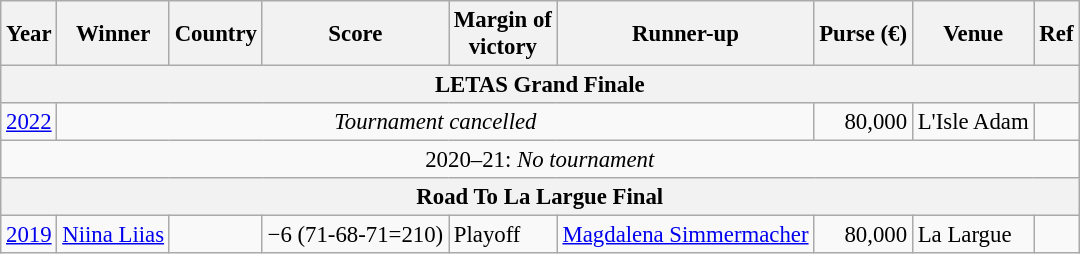<table class=wikitable style="font-size:95%">
<tr>
<th>Year</th>
<th>Winner</th>
<th>Country</th>
<th>Score</th>
<th>Margin of<br>victory</th>
<th>Runner-up</th>
<th>Purse (€)</th>
<th>Venue</th>
<th>Ref</th>
</tr>
<tr>
<th colspan=9>LETAS Grand Finale</th>
</tr>
<tr>
<td align=center><a href='#'>2022</a></td>
<td colspan=5 align=center><em>Tournament cancelled</em></td>
<td align=right>80,000</td>
<td>L'Isle Adam</td>
<td></td>
</tr>
<tr>
<td colspan=9 align=center>2020–21: <em>No tournament</em></td>
</tr>
<tr>
<th colspan=9>Road To La Largue Final</th>
</tr>
<tr>
<td align=center><a href='#'>2019</a></td>
<td><a href='#'>Niina Liias</a></td>
<td></td>
<td>−6 (71-68-71=210)</td>
<td>Playoff</td>
<td> <a href='#'>Magdalena Simmermacher</a></td>
<td align=right>80,000</td>
<td>La Largue</td>
<td></td>
</tr>
</table>
